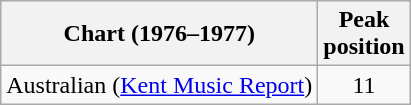<table class="wikitable">
<tr>
<th>Chart (1976–1977)</th>
<th>Peak<br>position</th>
</tr>
<tr>
<td>Australian (<a href='#'>Kent Music Report</a>)</td>
<td align="center">11</td>
</tr>
</table>
